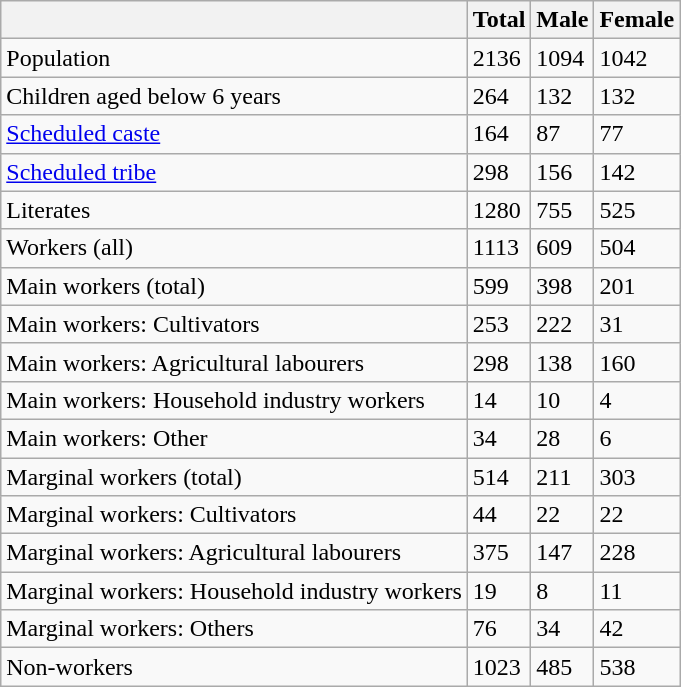<table class="wikitable sortable">
<tr>
<th></th>
<th>Total</th>
<th>Male</th>
<th>Female</th>
</tr>
<tr>
<td>Population</td>
<td>2136</td>
<td>1094</td>
<td>1042</td>
</tr>
<tr>
<td>Children aged below 6 years</td>
<td>264</td>
<td>132</td>
<td>132</td>
</tr>
<tr>
<td><a href='#'>Scheduled caste</a></td>
<td>164</td>
<td>87</td>
<td>77</td>
</tr>
<tr>
<td><a href='#'>Scheduled tribe</a></td>
<td>298</td>
<td>156</td>
<td>142</td>
</tr>
<tr>
<td>Literates</td>
<td>1280</td>
<td>755</td>
<td>525</td>
</tr>
<tr>
<td>Workers (all)</td>
<td>1113</td>
<td>609</td>
<td>504</td>
</tr>
<tr>
<td>Main workers (total)</td>
<td>599</td>
<td>398</td>
<td>201</td>
</tr>
<tr>
<td>Main workers: Cultivators</td>
<td>253</td>
<td>222</td>
<td>31</td>
</tr>
<tr>
<td>Main workers: Agricultural labourers</td>
<td>298</td>
<td>138</td>
<td>160</td>
</tr>
<tr>
<td>Main workers: Household industry workers</td>
<td>14</td>
<td>10</td>
<td>4</td>
</tr>
<tr>
<td>Main workers: Other</td>
<td>34</td>
<td>28</td>
<td>6</td>
</tr>
<tr>
<td>Marginal workers (total)</td>
<td>514</td>
<td>211</td>
<td>303</td>
</tr>
<tr>
<td>Marginal workers: Cultivators</td>
<td>44</td>
<td>22</td>
<td>22</td>
</tr>
<tr>
<td>Marginal workers: Agricultural labourers</td>
<td>375</td>
<td>147</td>
<td>228</td>
</tr>
<tr>
<td>Marginal workers: Household industry workers</td>
<td>19</td>
<td>8</td>
<td>11</td>
</tr>
<tr>
<td>Marginal workers: Others</td>
<td>76</td>
<td>34</td>
<td>42</td>
</tr>
<tr>
<td>Non-workers</td>
<td>1023</td>
<td>485</td>
<td>538</td>
</tr>
</table>
